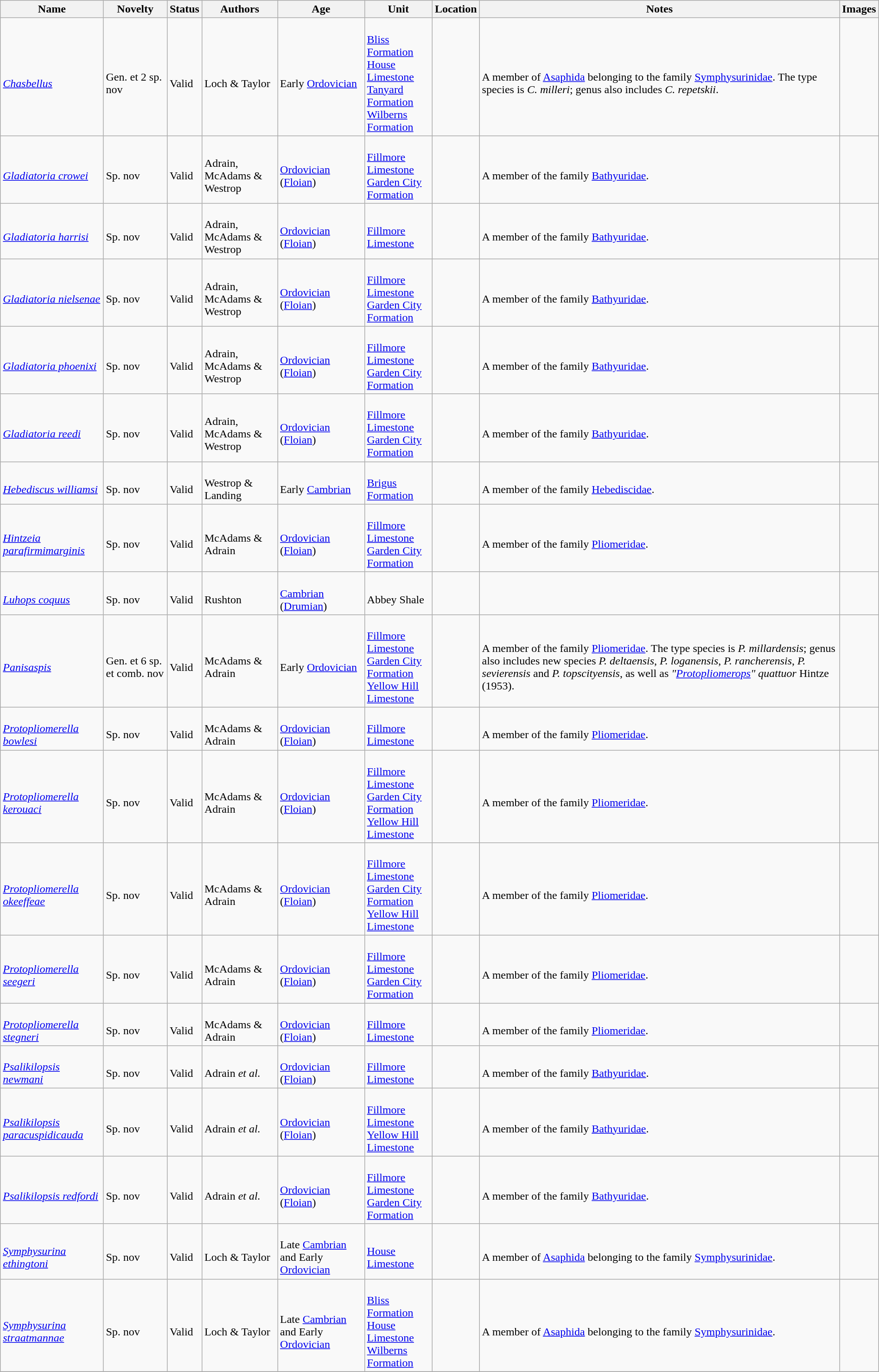<table class="wikitable sortable" align="center" width="100%">
<tr>
<th>Name</th>
<th>Novelty</th>
<th>Status</th>
<th>Authors</th>
<th>Age</th>
<th>Unit</th>
<th>Location</th>
<th>Notes</th>
<th>Images</th>
</tr>
<tr>
<td><br><em><a href='#'>Chasbellus</a></em></td>
<td><br>Gen. et 2 sp. nov</td>
<td><br>Valid</td>
<td><br>Loch & Taylor</td>
<td><br>Early <a href='#'>Ordovician</a></td>
<td><br><a href='#'>Bliss Formation</a><br>
<a href='#'>House Limestone</a><br>
<a href='#'>Tanyard Formation</a><br>
<a href='#'>Wilberns Formation</a></td>
<td><br></td>
<td><br>A member of <a href='#'>Asaphida</a> belonging to the family <a href='#'>Symphysurinidae</a>. The type species is <em>C. milleri</em>; genus also includes <em>C. repetskii</em>.</td>
<td></td>
</tr>
<tr>
<td><br><em><a href='#'>Gladiatoria crowei</a></em></td>
<td><br>Sp. nov</td>
<td><br>Valid</td>
<td><br>Adrain, McAdams & Westrop</td>
<td><br><a href='#'>Ordovician</a> (<a href='#'>Floian</a>)</td>
<td><br><a href='#'>Fillmore Limestone</a><br>
<a href='#'>Garden City Formation</a></td>
<td><br></td>
<td><br>A member of the family <a href='#'>Bathyuridae</a>.</td>
<td></td>
</tr>
<tr>
<td><br><em><a href='#'>Gladiatoria harrisi</a></em></td>
<td><br>Sp. nov</td>
<td><br>Valid</td>
<td><br>Adrain, McAdams & Westrop</td>
<td><br><a href='#'>Ordovician</a> (<a href='#'>Floian</a>)</td>
<td><br><a href='#'>Fillmore Limestone</a></td>
<td><br></td>
<td><br>A member of the family <a href='#'>Bathyuridae</a>.</td>
<td></td>
</tr>
<tr>
<td><br><em><a href='#'>Gladiatoria nielsenae</a></em></td>
<td><br>Sp. nov</td>
<td><br>Valid</td>
<td><br>Adrain, McAdams & Westrop</td>
<td><br><a href='#'>Ordovician</a> (<a href='#'>Floian</a>)</td>
<td><br><a href='#'>Fillmore Limestone</a><br>
<a href='#'>Garden City Formation</a></td>
<td><br></td>
<td><br>A member of the family <a href='#'>Bathyuridae</a>.</td>
<td></td>
</tr>
<tr>
<td><br><em><a href='#'>Gladiatoria phoenixi</a></em></td>
<td><br>Sp. nov</td>
<td><br>Valid</td>
<td><br>Adrain, McAdams & Westrop</td>
<td><br><a href='#'>Ordovician</a> (<a href='#'>Floian</a>)</td>
<td><br><a href='#'>Fillmore Limestone</a><br>
<a href='#'>Garden City Formation</a></td>
<td><br></td>
<td><br>A member of the family <a href='#'>Bathyuridae</a>.</td>
<td></td>
</tr>
<tr>
<td><br><em><a href='#'>Gladiatoria reedi</a></em></td>
<td><br>Sp. nov</td>
<td><br>Valid</td>
<td><br>Adrain, McAdams & Westrop</td>
<td><br><a href='#'>Ordovician</a> (<a href='#'>Floian</a>)</td>
<td><br><a href='#'>Fillmore Limestone</a><br>
<a href='#'>Garden City Formation</a></td>
<td><br></td>
<td><br>A member of the family <a href='#'>Bathyuridae</a>.</td>
<td></td>
</tr>
<tr>
<td><br><em><a href='#'>Hebediscus williamsi</a></em></td>
<td><br>Sp. nov</td>
<td><br>Valid</td>
<td><br>Westrop & Landing</td>
<td><br>Early <a href='#'>Cambrian</a></td>
<td><br><a href='#'>Brigus Formation</a></td>
<td><br></td>
<td><br>A member of the family <a href='#'>Hebediscidae</a>.</td>
<td></td>
</tr>
<tr>
<td><br><em><a href='#'>Hintzeia parafirmimarginis</a></em></td>
<td><br>Sp. nov</td>
<td><br>Valid</td>
<td><br>McAdams & Adrain</td>
<td><br><a href='#'>Ordovician</a> (<a href='#'>Floian</a>)</td>
<td><br><a href='#'>Fillmore Limestone</a><br>
<a href='#'>Garden City Formation</a></td>
<td><br></td>
<td><br>A member of the family <a href='#'>Pliomeridae</a>.</td>
<td></td>
</tr>
<tr>
<td><br><em><a href='#'>Luhops coquus</a></em></td>
<td><br>Sp. nov</td>
<td><br>Valid</td>
<td><br>Rushton</td>
<td><br><a href='#'>Cambrian</a> (<a href='#'>Drumian</a>)</td>
<td><br>Abbey Shale</td>
<td><br></td>
<td></td>
<td></td>
</tr>
<tr>
<td><br><em><a href='#'>Panisaspis</a></em></td>
<td><br>Gen. et 6 sp. et comb. nov</td>
<td><br>Valid</td>
<td><br>McAdams & Adrain</td>
<td><br>Early <a href='#'>Ordovician</a></td>
<td><br><a href='#'>Fillmore Limestone</a><br>
<a href='#'>Garden City Formation</a><br>
<a href='#'>Yellow Hill Limestone</a></td>
<td><br></td>
<td><br>A member of the family <a href='#'>Pliomeridae</a>. The type species is <em>P. millardensis</em>; genus also includes new species <em>P. deltaensis</em>, <em>P. loganensis</em>, <em>P. rancherensis</em>, <em>P. sevierensis</em> and <em>P. topscityensis</em>, as well as <em>"<a href='#'>Protopliomerops</a>" quattuor</em> Hintze (1953).</td>
<td></td>
</tr>
<tr>
<td><br><em><a href='#'>Protopliomerella bowlesi</a></em></td>
<td><br>Sp. nov</td>
<td><br>Valid</td>
<td><br>McAdams & Adrain</td>
<td><br><a href='#'>Ordovician</a> (<a href='#'>Floian</a>)</td>
<td><br><a href='#'>Fillmore Limestone</a></td>
<td><br></td>
<td><br>A member of the family <a href='#'>Pliomeridae</a>.</td>
<td></td>
</tr>
<tr>
<td><br><em><a href='#'>Protopliomerella kerouaci</a></em></td>
<td><br>Sp. nov</td>
<td><br>Valid</td>
<td><br>McAdams & Adrain</td>
<td><br><a href='#'>Ordovician</a> (<a href='#'>Floian</a>)</td>
<td><br><a href='#'>Fillmore Limestone</a><br>
<a href='#'>Garden City Formation</a><br>
<a href='#'>Yellow Hill Limestone</a></td>
<td><br></td>
<td><br>A member of the family <a href='#'>Pliomeridae</a>.</td>
<td></td>
</tr>
<tr>
<td><br><em><a href='#'>Protopliomerella okeeffeae</a></em></td>
<td><br>Sp. nov</td>
<td><br>Valid</td>
<td><br>McAdams & Adrain</td>
<td><br><a href='#'>Ordovician</a> (<a href='#'>Floian</a>)</td>
<td><br><a href='#'>Fillmore Limestone</a><br>
<a href='#'>Garden City Formation</a><br>
<a href='#'>Yellow Hill Limestone</a></td>
<td><br></td>
<td><br>A member of the family <a href='#'>Pliomeridae</a>.</td>
<td></td>
</tr>
<tr>
<td><br><em><a href='#'>Protopliomerella seegeri</a></em></td>
<td><br>Sp. nov</td>
<td><br>Valid</td>
<td><br>McAdams & Adrain</td>
<td><br><a href='#'>Ordovician</a> (<a href='#'>Floian</a>)</td>
<td><br><a href='#'>Fillmore Limestone</a><br>
<a href='#'>Garden City Formation</a></td>
<td><br></td>
<td><br>A member of the family <a href='#'>Pliomeridae</a>.</td>
<td></td>
</tr>
<tr>
<td><br><em><a href='#'>Protopliomerella stegneri</a></em></td>
<td><br>Sp. nov</td>
<td><br>Valid</td>
<td><br>McAdams & Adrain</td>
<td><br><a href='#'>Ordovician</a> (<a href='#'>Floian</a>)</td>
<td><br><a href='#'>Fillmore Limestone</a></td>
<td><br></td>
<td><br>A member of the family <a href='#'>Pliomeridae</a>.</td>
<td></td>
</tr>
<tr>
<td><br><em><a href='#'>Psalikilopsis newmani</a></em></td>
<td><br>Sp. nov</td>
<td><br>Valid</td>
<td><br>Adrain <em>et al.</em></td>
<td><br><a href='#'>Ordovician</a> (<a href='#'>Floian</a>)</td>
<td><br><a href='#'>Fillmore Limestone</a></td>
<td><br></td>
<td><br>A member of the family <a href='#'>Bathyuridae</a>.</td>
<td></td>
</tr>
<tr>
<td><br><em><a href='#'>Psalikilopsis paracuspidicauda</a></em></td>
<td><br>Sp. nov</td>
<td><br>Valid</td>
<td><br>Adrain <em>et al.</em></td>
<td><br><a href='#'>Ordovician</a> (<a href='#'>Floian</a>)</td>
<td><br><a href='#'>Fillmore Limestone</a><br>
<a href='#'>Yellow Hill Limestone</a></td>
<td><br></td>
<td><br>A member of the family <a href='#'>Bathyuridae</a>.</td>
<td></td>
</tr>
<tr>
<td><br><em><a href='#'>Psalikilopsis redfordi</a></em></td>
<td><br>Sp. nov</td>
<td><br>Valid</td>
<td><br>Adrain <em>et al.</em></td>
<td><br><a href='#'>Ordovician</a> (<a href='#'>Floian</a>)</td>
<td><br><a href='#'>Fillmore Limestone</a><br>
<a href='#'>Garden City Formation</a></td>
<td><br></td>
<td><br>A member of the family <a href='#'>Bathyuridae</a>.</td>
<td></td>
</tr>
<tr>
<td><br><em><a href='#'>Symphysurina ethingtoni</a></em></td>
<td><br>Sp. nov</td>
<td><br>Valid</td>
<td><br>Loch & Taylor</td>
<td><br>Late <a href='#'>Cambrian</a> and Early <a href='#'>Ordovician</a></td>
<td><br><a href='#'>House Limestone</a></td>
<td><br></td>
<td><br>A member of <a href='#'>Asaphida</a> belonging to the family <a href='#'>Symphysurinidae</a>.</td>
<td></td>
</tr>
<tr>
<td><br><em><a href='#'>Symphysurina straatmannae</a></em></td>
<td><br>Sp. nov</td>
<td><br>Valid</td>
<td><br>Loch & Taylor</td>
<td><br>Late <a href='#'>Cambrian</a> and Early <a href='#'>Ordovician</a></td>
<td><br><a href='#'>Bliss Formation</a><br>
<a href='#'>House Limestone</a><br>
<a href='#'>Wilberns Formation</a></td>
<td><br></td>
<td><br>A member of <a href='#'>Asaphida</a> belonging to the family <a href='#'>Symphysurinidae</a>.</td>
<td></td>
</tr>
<tr>
</tr>
</table>
